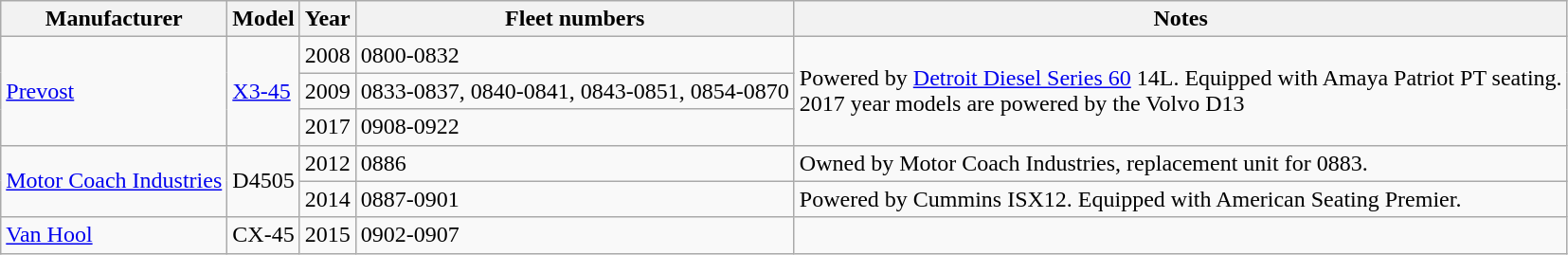<table class="wikitable">
<tr>
<th>Manufacturer</th>
<th>Model</th>
<th>Year</th>
<th>Fleet numbers</th>
<th>Notes</th>
</tr>
<tr>
<td rowspan="3"><a href='#'>Prevost</a></td>
<td rowspan="3"><a href='#'>X3-45</a></td>
<td>2008</td>
<td>0800-0832</td>
<td rowspan="3">Powered by <a href='#'>Detroit Diesel Series 60</a> 14L. Equipped with Amaya Patriot PT seating.<br>2017 year models are powered by the Volvo D13</td>
</tr>
<tr>
<td>2009</td>
<td>0833-0837, 0840-0841, 0843-0851, 0854-0870</td>
</tr>
<tr>
<td>2017</td>
<td>0908-0922</td>
</tr>
<tr>
<td rowspan="2"><a href='#'>Motor Coach Industries</a></td>
<td rowspan="2">D4505</td>
<td>2012</td>
<td>0886</td>
<td>Owned by Motor Coach Industries, replacement unit for 0883.</td>
</tr>
<tr>
<td>2014</td>
<td>0887-0901</td>
<td>Powered by Cummins ISX12. Equipped with American Seating Premier.</td>
</tr>
<tr>
<td><a href='#'>Van Hool</a></td>
<td>CX-45</td>
<td>2015</td>
<td>0902-0907</td>
<td></td>
</tr>
</table>
